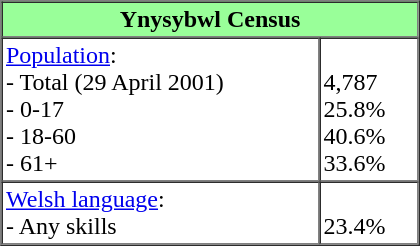<table border="1" cellpadding="2" cellspacing="0"  style="float:right; width:280px;">
<tr>
<th colspan="2" style="background:#9f9;">Ynysybwl Census</th>
</tr>
<tr>
<td><a href='#'>Population</a>:<br>- Total (29 April 2001)<br>- 0-17<br>- 18-60<br>- 61+</td>
<td><br>4,787<br>25.8%<br>40.6%<br>33.6%</td>
</tr>
<tr>
<td><a href='#'>Welsh language</a>:<br>- Any skills</td>
<td><br>23.4%</td>
</tr>
</table>
